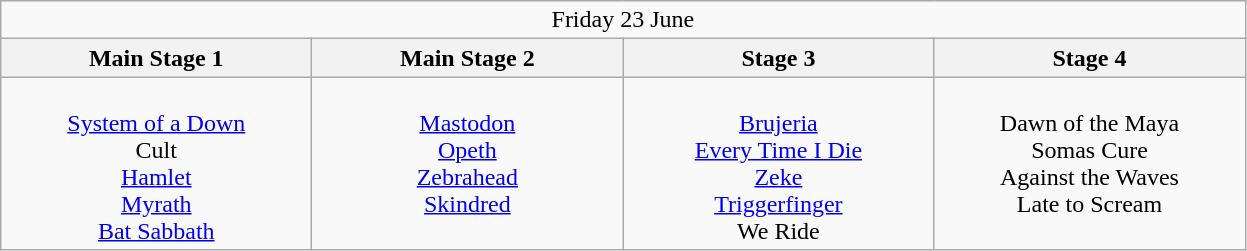<table class="wikitable">
<tr>
<td colspan="4" style="text-align:center;">Friday 23 June</td>
</tr>
<tr>
<th>Main Stage 1</th>
<th>Main Stage 2</th>
<th>Stage 3</th>
<th>Stage 4</th>
</tr>
<tr>
<td style="text-align:center; vertical-align:top; width:200px;"><br><a href='#'>System of a Down</a><br>
Cult<br>
<a href='#'>Hamlet</a><br>
<a href='#'>Myrath</a><br>
<a href='#'>Bat Sabbath</a><br></td>
<td style="text-align:center; vertical-align:top; width:200px;"><br><a href='#'>Mastodon</a><br>
<a href='#'>Opeth</a><br>
<a href='#'>Zebrahead</a><br>
<a href='#'>Skindred</a><br></td>
<td style="text-align:center; vertical-align:top; width:200px;"><br><a href='#'>Brujeria</a><br>
<a href='#'>Every Time I Die</a><br>
<a href='#'>Zeke</a><br>
<a href='#'>Triggerfinger</a><br>
We Ride<br></td>
<td style="text-align:center; vertical-align:top; width:200px;"><br>Dawn of the Maya<br>
Somas Cure<br>
Against the Waves<br>
Late to Scream<br></td>
</tr>
</table>
